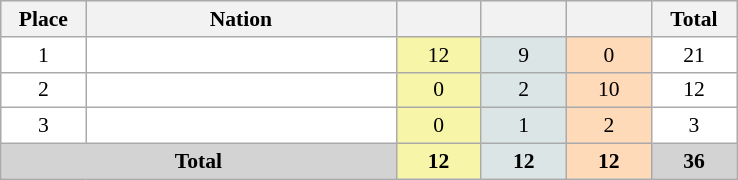<table class=wikitable style="border:1px solid #AAAAAA;font-size:90%">
<tr bgcolor="#EFEFEF">
<th width=50>Place</th>
<th width=200>Nation</th>
<th width=50></th>
<th width=50></th>
<th width=50></th>
<th width=50>Total</th>
</tr>
<tr align="center" valign="top" bgcolor="#FFFFFF">
<td>1</td>
<td align="left"></td>
<td style="background:#F7F6A8;">12</td>
<td style="background:#DCE5E5;">9</td>
<td style="background:#FFDAB9;">0</td>
<td>21</td>
</tr>
<tr align="center" valign="top" bgcolor="#FFFFFF">
<td>2</td>
<td align="left"></td>
<td style="background:#F7F6A8;">0</td>
<td style="background:#DCE5E5;">2</td>
<td style="background:#FFDAB9;">10</td>
<td>12</td>
</tr>
<tr align="center" valign="top" bgcolor="#FFFFFF">
<td>3</td>
<td align="left"></td>
<td style="background:#F7F6A8;">0</td>
<td style="background:#DCE5E5;">1</td>
<td style="background:#FFDAB9;">2</td>
<td>3</td>
</tr>
<tr align="center">
<td colspan="2" bgcolor=D3D3D3><strong>Total</strong></td>
<td style="background:#F7F6A8;"><strong>12</strong></td>
<td style="background:#DCE5E5;"><strong>12</strong></td>
<td style="background:#FFDAB9;"><strong>12</strong></td>
<td bgcolor=D3D3D3><strong>36</strong></td>
</tr>
</table>
